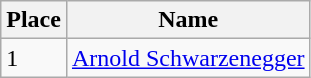<table class="wikitable">
<tr>
<th>Place</th>
<th>Name</th>
</tr>
<tr>
<td>1</td>
<td> <a href='#'>Arnold Schwarzenegger</a></td>
</tr>
</table>
